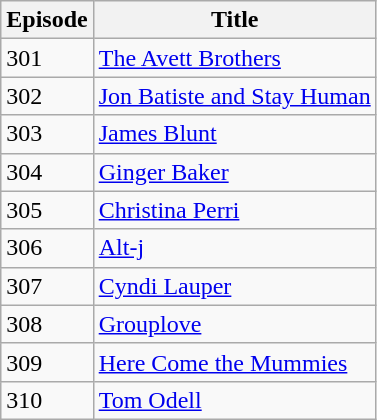<table class = "wikitable">
<tr>
<th>Episode</th>
<th>Title</th>
</tr>
<tr>
<td>301</td>
<td><a href='#'>The Avett Brothers</a></td>
</tr>
<tr>
<td>302</td>
<td><a href='#'>Jon Batiste and Stay Human</a></td>
</tr>
<tr>
<td>303</td>
<td><a href='#'>James Blunt</a></td>
</tr>
<tr>
<td>304</td>
<td><a href='#'>Ginger Baker</a></td>
</tr>
<tr>
<td>305</td>
<td><a href='#'>Christina Perri</a></td>
</tr>
<tr>
<td>306</td>
<td><a href='#'>Alt-j</a></td>
</tr>
<tr>
<td>307</td>
<td><a href='#'>Cyndi Lauper</a></td>
</tr>
<tr>
<td>308</td>
<td><a href='#'>Grouplove</a></td>
</tr>
<tr>
<td>309</td>
<td><a href='#'>Here Come the Mummies</a></td>
</tr>
<tr>
<td>310</td>
<td><a href='#'>Tom Odell</a></td>
</tr>
</table>
